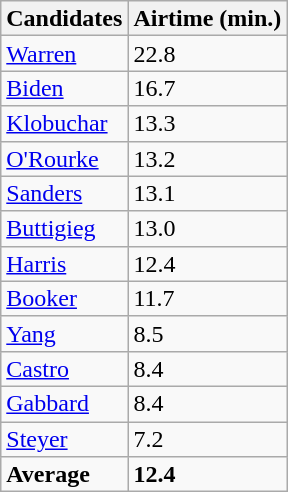<table class="wikitable sortable" style="display:inline-table;line-height:16px;">
<tr>
<th>Candidates</th>
<th>Airtime (min.)</th>
</tr>
<tr>
<td><a href='#'>Warren</a></td>
<td>22.8</td>
</tr>
<tr>
<td><a href='#'>Biden</a></td>
<td>16.7</td>
</tr>
<tr>
<td><a href='#'>Klobuchar</a></td>
<td>13.3</td>
</tr>
<tr>
<td><a href='#'>O'Rourke</a></td>
<td>13.2</td>
</tr>
<tr>
<td><a href='#'>Sanders</a></td>
<td>13.1</td>
</tr>
<tr>
<td><a href='#'>Buttigieg</a></td>
<td>13.0</td>
</tr>
<tr>
<td><a href='#'>Harris</a></td>
<td>12.4</td>
</tr>
<tr>
<td><a href='#'>Booker</a></td>
<td>11.7</td>
</tr>
<tr>
<td><a href='#'>Yang</a></td>
<td>8.5</td>
</tr>
<tr>
<td><a href='#'>Castro</a></td>
<td>8.4</td>
</tr>
<tr>
<td><a href='#'>Gabbard</a></td>
<td>8.4</td>
</tr>
<tr>
<td><a href='#'>Steyer</a></td>
<td>7.2</td>
</tr>
<tr>
<td><strong>Average</strong></td>
<td><strong>12.4</strong></td>
</tr>
</table>
